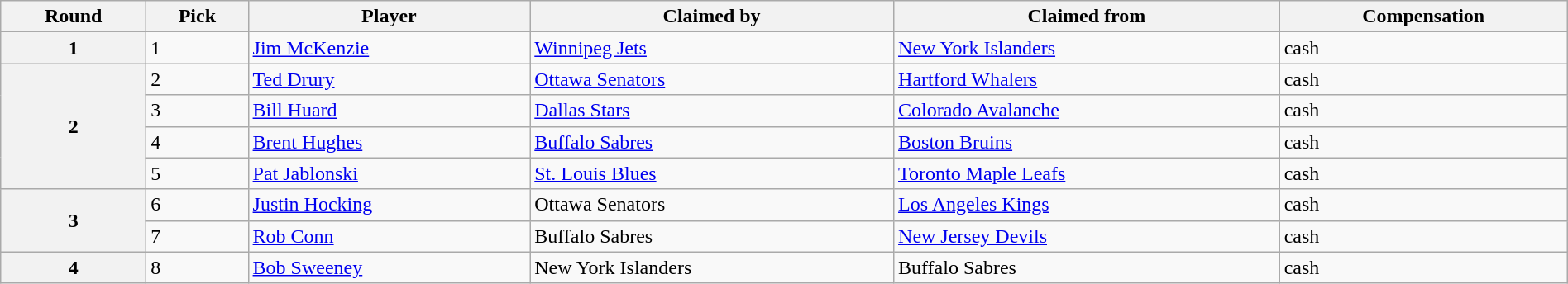<table class="wikitable" style="width: 100%">
<tr>
<th scope="col">Round</th>
<th scope="col">Pick</th>
<th scope="col">Player</th>
<th scope="col">Claimed by</th>
<th scope="col">Claimed from</th>
<th scope="col">Compensation</th>
</tr>
<tr>
<th scope="row">1</th>
<td>1</td>
<td><a href='#'>Jim McKenzie</a></td>
<td><a href='#'>Winnipeg Jets</a></td>
<td><a href='#'>New York Islanders</a></td>
<td>cash</td>
</tr>
<tr>
<th scope="row" rowspan="4">2</th>
<td>2</td>
<td><a href='#'>Ted Drury</a></td>
<td><a href='#'>Ottawa Senators</a></td>
<td><a href='#'>Hartford Whalers</a></td>
<td>cash</td>
</tr>
<tr>
<td>3</td>
<td><a href='#'>Bill Huard</a></td>
<td><a href='#'>Dallas Stars</a></td>
<td><a href='#'>Colorado Avalanche</a></td>
<td>cash</td>
</tr>
<tr>
<td>4</td>
<td><a href='#'>Brent Hughes</a></td>
<td><a href='#'>Buffalo Sabres</a></td>
<td><a href='#'>Boston Bruins</a></td>
<td>cash</td>
</tr>
<tr>
<td>5</td>
<td><a href='#'>Pat Jablonski</a></td>
<td><a href='#'>St. Louis Blues</a></td>
<td><a href='#'>Toronto Maple Leafs</a></td>
<td>cash</td>
</tr>
<tr>
<th scope="row" rowspan="2">3</th>
<td>6</td>
<td><a href='#'>Justin Hocking</a></td>
<td>Ottawa Senators</td>
<td><a href='#'>Los Angeles Kings</a></td>
<td>cash</td>
</tr>
<tr>
<td>7</td>
<td><a href='#'>Rob Conn</a></td>
<td>Buffalo Sabres</td>
<td><a href='#'>New Jersey Devils</a></td>
<td>cash</td>
</tr>
<tr>
<th scope="row">4</th>
<td>8</td>
<td><a href='#'>Bob Sweeney</a></td>
<td>New York Islanders</td>
<td>Buffalo Sabres</td>
<td>cash</td>
</tr>
</table>
